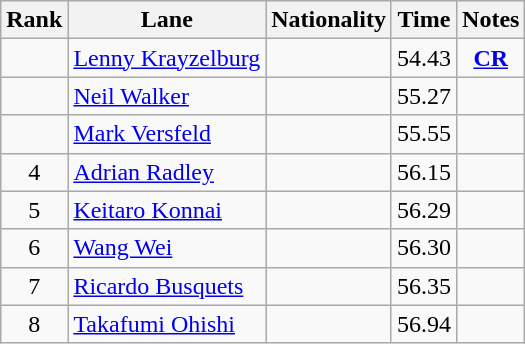<table class="wikitable sortable" style="text-align:center">
<tr>
<th>Rank</th>
<th>Lane</th>
<th>Nationality</th>
<th>Time</th>
<th>Notes</th>
</tr>
<tr>
<td></td>
<td align=left><a href='#'>Lenny Krayzelburg</a></td>
<td align=left></td>
<td>54.43</td>
<td><strong><a href='#'>CR</a></strong></td>
</tr>
<tr>
<td></td>
<td align=left><a href='#'>Neil Walker</a></td>
<td align=left></td>
<td>55.27</td>
<td></td>
</tr>
<tr>
<td></td>
<td align=left><a href='#'>Mark Versfeld</a></td>
<td align=left></td>
<td>55.55</td>
<td></td>
</tr>
<tr>
<td>4</td>
<td align=left><a href='#'>Adrian Radley</a></td>
<td align=left></td>
<td>56.15</td>
<td></td>
</tr>
<tr>
<td>5</td>
<td align=left><a href='#'>Keitaro Konnai</a></td>
<td align=left></td>
<td>56.29</td>
<td></td>
</tr>
<tr>
<td>6</td>
<td align=left><a href='#'>Wang Wei</a></td>
<td align=left></td>
<td>56.30</td>
<td></td>
</tr>
<tr>
<td>7</td>
<td align=left><a href='#'>Ricardo Busquets</a></td>
<td align=left></td>
<td>56.35</td>
<td></td>
</tr>
<tr>
<td>8</td>
<td align=left><a href='#'>Takafumi Ohishi</a></td>
<td align=left></td>
<td>56.94</td>
<td></td>
</tr>
</table>
